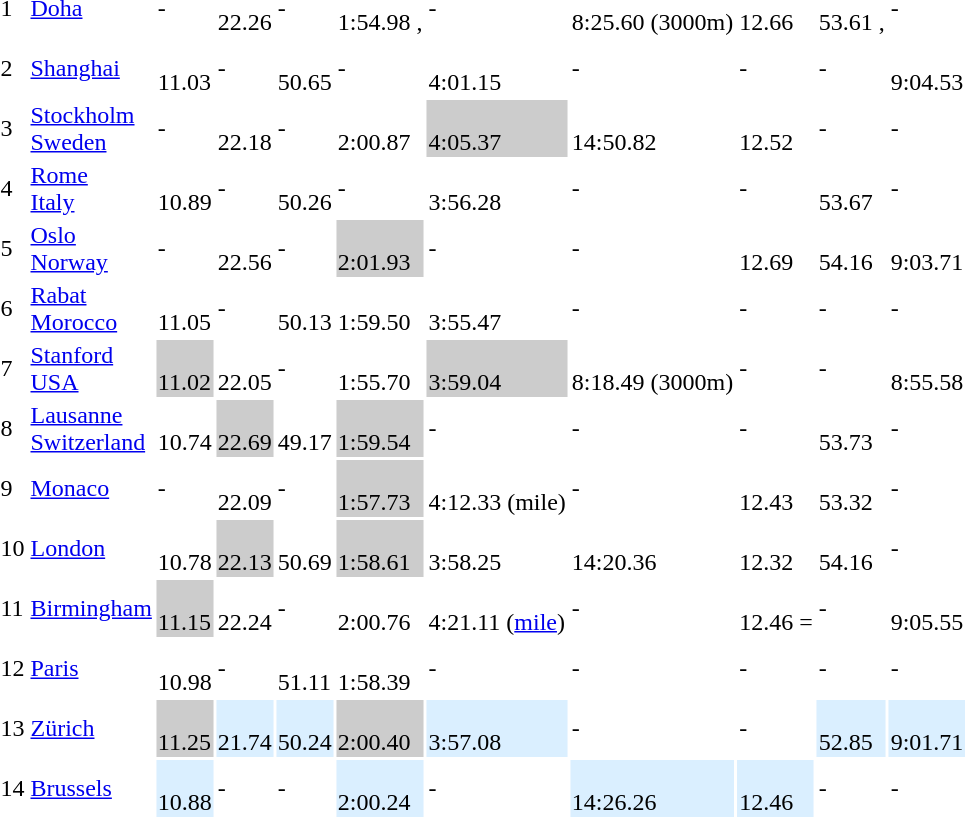<table>
<tr>
<td>1</td>
<td align=left><a href='#'>Doha</a></td>
<td>-</td>
<td><br>22.26 </td>
<td>-</td>
<td><br> 1:54.98 , </td>
<td>-</td>
<td><br> 8:25.60  (3000m)</td>
<td><br> 12.66 </td>
<td><br>53.61 , </td>
<td>-</td>
</tr>
<tr>
<td>2</td>
<td align=left><a href='#'>Shanghai</a></td>
<td><br>11.03 </td>
<td>-</td>
<td><br>50.65 </td>
<td>-</td>
<td><br>4:01.15 </td>
<td>-</td>
<td>-</td>
<td>-</td>
<td><br>9:04.53  </td>
</tr>
<tr>
<td>3</td>
<td align=left><a href='#'>Stockholm<br>Sweden</a></td>
<td>-</td>
<td><br>22.18 </td>
<td>-</td>
<td><br>2:00.87</td>
<td style="background:#ccc;"><br>4:05.37</td>
<td><br>14:50.82 </td>
<td><br>12.52</td>
<td>-</td>
<td>-</td>
</tr>
<tr>
<td>4</td>
<td align=left><a href='#'>Rome<br>Italy</a></td>
<td><br>10.89 </td>
<td>-</td>
<td><br>50.26 </td>
<td>-</td>
<td><br>3:56.28 </td>
<td>-</td>
<td>-</td>
<td><br>53.67</td>
<td>-</td>
</tr>
<tr>
<td>5</td>
<td align=left><a href='#'>Oslo<br>Norway</a></td>
<td>-</td>
<td><br>22.56 </td>
<td>-</td>
<td style="background:#ccc;"><br>2:01.93</td>
<td>-</td>
<td>-</td>
<td><br>12.69</td>
<td><br>54.16</td>
<td><br>9:03.71  </td>
</tr>
<tr>
<td>6</td>
<td align=left><a href='#'>Rabat<br>Morocco</a></td>
<td><br>11.05 </td>
<td>-</td>
<td><br>50.13 </td>
<td><br>1:59.50</td>
<td><br>3:55.47  </td>
<td>-</td>
<td>-</td>
<td>-</td>
<td>-</td>
</tr>
<tr>
<td>7</td>
<td align=left><a href='#'>Stanford<br>USA</a></td>
<td style="background:#ccc;"><br>11.02 </td>
<td><br>22.05 </td>
<td>-</td>
<td><br>1:55.70 </td>
<td style="background:#ccc;"><br>3:59.04 </td>
<td><br>8:18.49      (3000m)</td>
<td>-</td>
<td>-</td>
<td><br>8:55.58  </td>
</tr>
<tr>
<td>8</td>
<td align=left><a href='#'>Lausanne<br>Switzerland</a></td>
<td><br>10.74</td>
<td style="background:#ccc;"><br>22.69 </td>
<td><br>49.17  </td>
<td style="background:#ccc;"><br>1:59.54</td>
<td>-</td>
<td>-</td>
<td>-</td>
<td><br>53.73 </td>
<td>-</td>
</tr>
<tr>
<td>9</td>
<td align=left><a href='#'>Monaco</a></td>
<td>-</td>
<td><br>22.09 </td>
<td>-</td>
<td style="background:#ccc;"><br>1:57.73 </td>
<td><br>4:12.33  (mile)</td>
<td>-</td>
<td><br>12.43 </td>
<td><br>53.32 </td>
<td>-</td>
</tr>
<tr>
<td>10</td>
<td align=left><a href='#'>London</a></td>
<td><br>10.78</td>
<td style="background:#ccc;"><br>22.13</td>
<td><br>50.69</td>
<td style="background:#ccc;"><br>1:58.61 </td>
<td><br>3:58.25</td>
<td><br>14:20.36  </td>
<td><br>12.32   </td>
<td><br>54.16 </td>
<td>-</td>
</tr>
<tr>
<td>11</td>
<td align=left><a href='#'>Birmingham</a></td>
<td style="background:#ccc;"><br>11.15</td>
<td><br>22.24</td>
<td>-</td>
<td><br>2:00.76</td>
<td><br>4:21.11    (<a href='#'>mile</a>)</td>
<td>-</td>
<td><br>12.46 =</td>
<td>-</td>
<td><br>9:05.55 </td>
</tr>
<tr>
<td>12</td>
<td align=left><a href='#'>Paris</a></td>
<td><br>10.98</td>
<td>-</td>
<td><br>51.11</td>
<td><br>1:58.39</td>
<td>-</td>
<td>-</td>
<td>-</td>
<td>-</td>
<td>-</td>
</tr>
<tr>
<td>13</td>
<td align=left><a href='#'>Zürich</a></td>
<td style="background:#ccc;"><br>11.25</td>
<td style="background:#daefff;"><br>21.74    </td>
<td style="background:#daefff;"><br>50.24</td>
<td style="background:#ccc;"><br>2:00.40 </td>
<td style="background:#daefff;"><br>3:57.08</td>
<td>-</td>
<td>-</td>
<td style="background:#daefff;"><br>52.85 </td>
<td style="background:#daefff;"><br>9:01.71</td>
</tr>
<tr>
<td>14</td>
<td align=left><a href='#'>Brussels</a></td>
<td style="background:#daefff;"><br>10.88</td>
<td>-</td>
<td>-</td>
<td style="background:#daefff;"><br>2:00.24</td>
<td>-</td>
<td style="background:#daefff;"><br>14:26.26</td>
<td style="background:#daefff;"><br> 12.46</td>
<td>-</td>
<td>-</td>
</tr>
</table>
